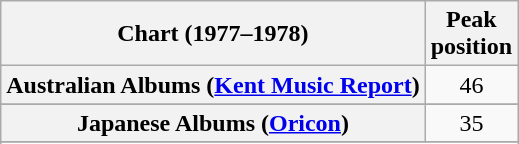<table class="wikitable sortable plainrowheaders">
<tr>
<th>Chart (1977–1978)</th>
<th>Peak<br>position</th>
</tr>
<tr>
<th scope="row">Australian Albums (<a href='#'>Kent Music Report</a>)</th>
<td align="center">46</td>
</tr>
<tr>
</tr>
<tr>
</tr>
<tr>
<th scope="row">Japanese Albums (<a href='#'>Oricon</a>)</th>
<td align="center">35</td>
</tr>
<tr>
</tr>
<tr>
</tr>
<tr>
</tr>
<tr>
</tr>
<tr>
</tr>
</table>
